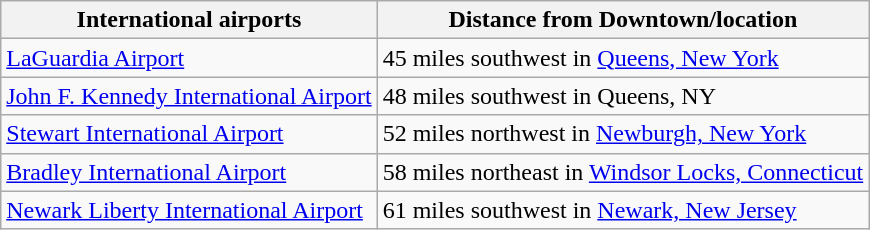<table class="wikitable">
<tr>
<th>International airports</th>
<th>Distance from Downtown/location</th>
</tr>
<tr>
<td><a href='#'>LaGuardia Airport</a></td>
<td>45 miles southwest in <a href='#'>Queens, New York</a></td>
</tr>
<tr>
<td><a href='#'>John F. Kennedy International Airport</a></td>
<td>48 miles southwest in Queens, NY</td>
</tr>
<tr>
<td><a href='#'>Stewart International Airport</a></td>
<td>52 miles northwest in <a href='#'>Newburgh, New York</a></td>
</tr>
<tr>
<td><a href='#'>Bradley International Airport</a></td>
<td>58 miles northeast in <a href='#'>Windsor Locks, Connecticut</a></td>
</tr>
<tr>
<td><a href='#'>Newark Liberty International Airport</a></td>
<td>61 miles southwest in <a href='#'>Newark, New Jersey</a></td>
</tr>
</table>
